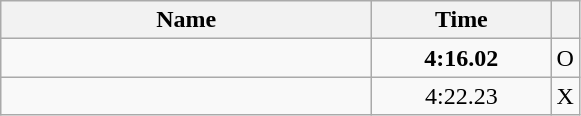<table class="wikitable" style="text-align:center;">
<tr>
<th style="width:15em">Name</th>
<th style="width:7em">Time</th>
<th></th>
</tr>
<tr>
<td align=left></td>
<td><strong>4:16.02</strong></td>
<td>O</td>
</tr>
<tr>
<td align=left></td>
<td>4:22.23</td>
<td>X</td>
</tr>
</table>
